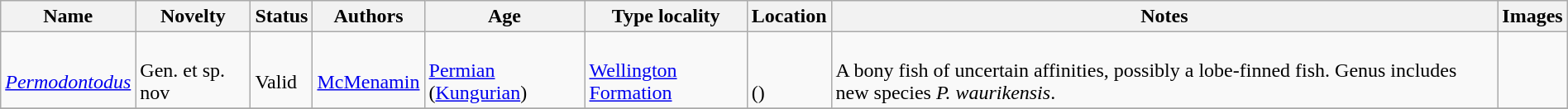<table class="wikitable sortable" align="center" width="100%">
<tr>
<th>Name</th>
<th>Novelty</th>
<th>Status</th>
<th>Authors</th>
<th>Age</th>
<th>Type locality</th>
<th>Location</th>
<th>Notes</th>
<th>Images</th>
</tr>
<tr>
<td><br><em><a href='#'>Permodontodus</a></em></td>
<td><br>Gen. et sp. nov</td>
<td><br>Valid</td>
<td><br><a href='#'>McMenamin</a></td>
<td><br><a href='#'>Permian</a> (<a href='#'>Kungurian</a>)</td>
<td><br><a href='#'>Wellington Formation</a></td>
<td><br><br>()</td>
<td><br>A bony fish of uncertain affinities, possibly a lobe-finned fish. Genus includes new species <em>P. waurikensis</em>.</td>
<td></td>
</tr>
<tr>
</tr>
</table>
